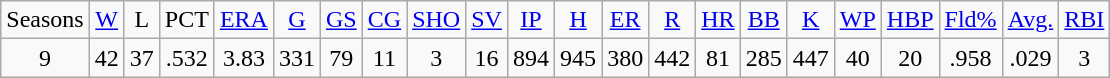<table class=wikitable style="text-align:center">
<tr>
<td>Seasons</td>
<td><a href='#'>W</a></td>
<td>L</td>
<td>PCT</td>
<td><a href='#'>ERA</a></td>
<td><a href='#'>G</a></td>
<td><a href='#'>GS</a></td>
<td><a href='#'>CG</a></td>
<td><a href='#'>SHO</a></td>
<td><a href='#'>SV</a></td>
<td><a href='#'>IP</a></td>
<td><a href='#'>H</a></td>
<td><a href='#'>ER</a></td>
<td><a href='#'>R</a></td>
<td><a href='#'>HR</a></td>
<td><a href='#'>BB</a></td>
<td><a href='#'>K</a></td>
<td><a href='#'>WP</a></td>
<td><a href='#'>HBP</a></td>
<td><a href='#'>Fld%</a></td>
<td><a href='#'>Avg.</a></td>
<td><a href='#'>RBI</a></td>
</tr>
<tr>
<td>9</td>
<td>42</td>
<td>37</td>
<td>.532</td>
<td>3.83</td>
<td>331</td>
<td>79</td>
<td>11</td>
<td>3</td>
<td>16</td>
<td>894<small></small></td>
<td>945</td>
<td>380</td>
<td>442</td>
<td>81</td>
<td>285</td>
<td>447</td>
<td>40</td>
<td>20</td>
<td>.958</td>
<td>.029</td>
<td>3</td>
</tr>
</table>
